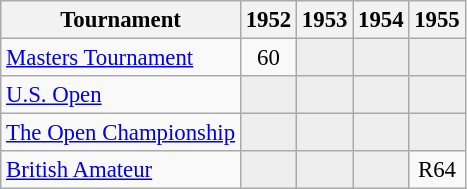<table class="wikitable" style="font-size:95%;text-align:center;">
<tr>
<th>Tournament</th>
<th>1952</th>
<th>1953</th>
<th>1954</th>
<th>1955</th>
</tr>
<tr>
<td align=left><a href='#'>Masters Tournament</a></td>
<td>60</td>
<td style="background:#eeeeee;"></td>
<td style="background:#eeeeee;"></td>
<td style="background:#eeeeee;"></td>
</tr>
<tr>
<td align=left><a href='#'>U.S. Open</a></td>
<td style="background:#eeeeee;"></td>
<td style="background:#eeeeee;"></td>
<td style="background:#eeeeee;"></td>
<td style="background:#eeeeee;"></td>
</tr>
<tr>
<td align=left><a href='#'>The Open Championship</a></td>
<td style="background:#eeeeee;"></td>
<td style="background:#eeeeee;"></td>
<td style="background:#eeeeee;"></td>
<td style="background:#eeeeee;"></td>
</tr>
<tr>
<td align=left><a href='#'>British Amateur</a></td>
<td style="background:#eeeeee;"></td>
<td style="background:#eeeeee;"></td>
<td style="background:#eeeeee;"></td>
<td>R64</td>
</tr>
</table>
